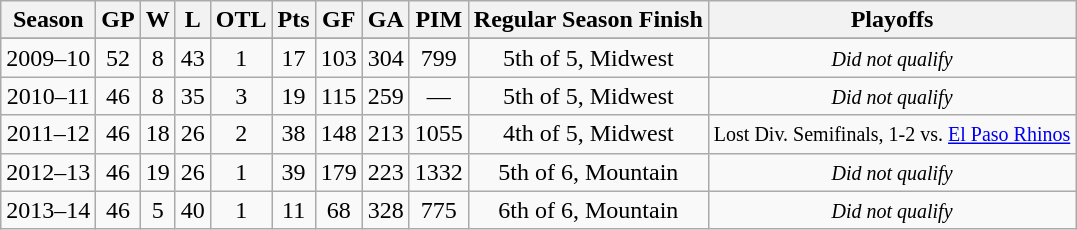<table class="wikitable" style="text-align:center">
<tr>
<th>Season</th>
<th>GP</th>
<th>W</th>
<th>L</th>
<th>OTL</th>
<th>Pts</th>
<th>GF</th>
<th>GA</th>
<th>PIM</th>
<th>Regular Season Finish</th>
<th>Playoffs</th>
</tr>
<tr style="text-align:center; background:#cedff2;">
</tr>
<tr>
<td>2009–10</td>
<td>52</td>
<td>8</td>
<td>43</td>
<td>1</td>
<td>17</td>
<td>103</td>
<td>304</td>
<td>799</td>
<td>5th of 5, Midwest</td>
<td><small><em>Did not qualify</em></small></td>
</tr>
<tr>
<td>2010–11</td>
<td>46</td>
<td>8</td>
<td>35</td>
<td>3</td>
<td>19</td>
<td>115</td>
<td>259</td>
<td>—</td>
<td>5th of 5, Midwest</td>
<td><small><em>Did not qualify</em></small></td>
</tr>
<tr>
<td>2011–12</td>
<td>46</td>
<td>18</td>
<td>26</td>
<td>2</td>
<td>38</td>
<td>148</td>
<td>213</td>
<td>1055</td>
<td>4th of 5, Midwest</td>
<td><small>Lost Div. Semifinals, 1-2 vs. <a href='#'>El Paso Rhinos</a></small></td>
</tr>
<tr>
<td>2012–13</td>
<td>46</td>
<td>19</td>
<td>26</td>
<td>1</td>
<td>39</td>
<td>179</td>
<td>223</td>
<td>1332</td>
<td>5th of 6, Mountain</td>
<td><small><em>Did not qualify</em></small></td>
</tr>
<tr>
<td>2013–14</td>
<td>46</td>
<td>5</td>
<td>40</td>
<td>1</td>
<td>11</td>
<td>68</td>
<td>328</td>
<td>775</td>
<td>6th of 6, Mountain</td>
<td><small><em>Did not qualify</em></small></td>
</tr>
</table>
